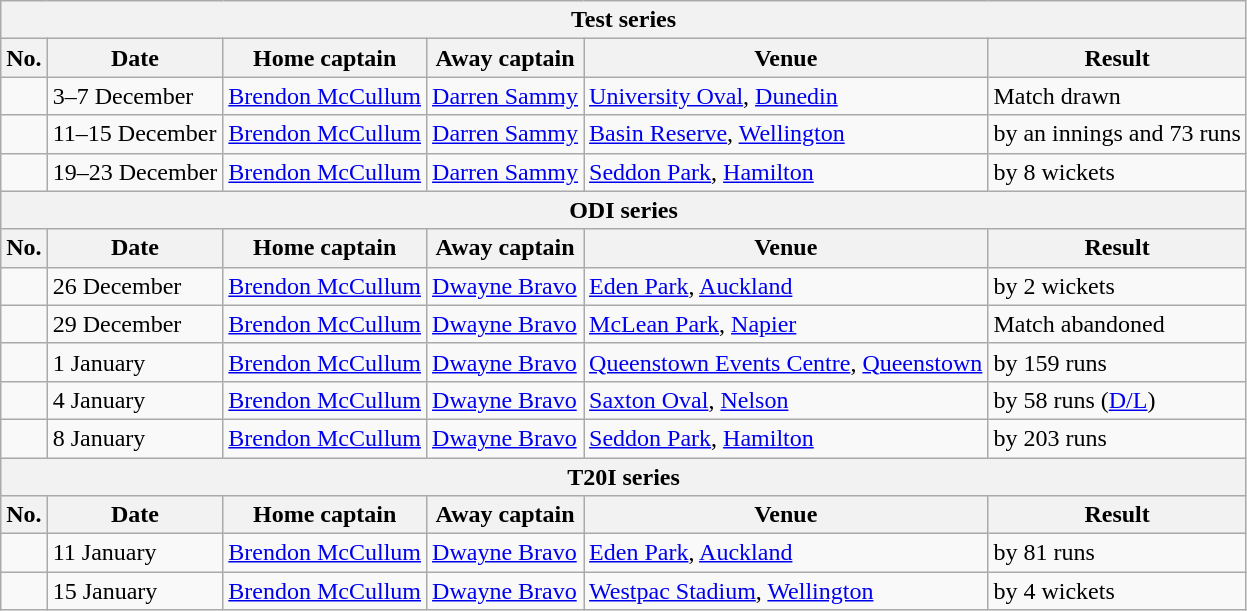<table class="wikitable">
<tr>
<th colspan="9">Test series</th>
</tr>
<tr>
<th>No.</th>
<th>Date</th>
<th>Home captain</th>
<th>Away captain</th>
<th>Venue</th>
<th>Result</th>
</tr>
<tr>
<td></td>
<td>3–7 December</td>
<td><a href='#'>Brendon McCullum</a></td>
<td><a href='#'>Darren Sammy</a></td>
<td><a href='#'>University Oval</a>, <a href='#'>Dunedin</a></td>
<td>Match drawn</td>
</tr>
<tr>
<td></td>
<td>11–15 December</td>
<td><a href='#'>Brendon McCullum</a></td>
<td><a href='#'>Darren Sammy</a></td>
<td><a href='#'>Basin Reserve</a>, <a href='#'>Wellington</a></td>
<td> by an innings and 73 runs</td>
</tr>
<tr>
<td></td>
<td>19–23 December</td>
<td><a href='#'>Brendon McCullum</a></td>
<td><a href='#'>Darren Sammy</a></td>
<td><a href='#'>Seddon Park</a>, <a href='#'>Hamilton</a></td>
<td> by 8 wickets</td>
</tr>
<tr>
<th colspan="9">ODI series</th>
</tr>
<tr>
<th>No.</th>
<th>Date</th>
<th>Home captain</th>
<th>Away captain</th>
<th>Venue</th>
<th>Result</th>
</tr>
<tr>
<td></td>
<td>26 December</td>
<td><a href='#'>Brendon McCullum</a></td>
<td><a href='#'>Dwayne Bravo</a></td>
<td><a href='#'>Eden Park</a>, <a href='#'>Auckland</a></td>
<td> by 2 wickets</td>
</tr>
<tr>
<td></td>
<td>29 December</td>
<td><a href='#'>Brendon McCullum</a></td>
<td><a href='#'>Dwayne Bravo</a></td>
<td><a href='#'>McLean Park</a>, <a href='#'>Napier</a></td>
<td>Match abandoned</td>
</tr>
<tr>
<td></td>
<td>1 January</td>
<td><a href='#'>Brendon McCullum</a></td>
<td><a href='#'>Dwayne Bravo</a></td>
<td><a href='#'>Queenstown Events Centre</a>, <a href='#'>Queenstown</a></td>
<td> by 159 runs</td>
</tr>
<tr>
<td></td>
<td>4 January</td>
<td><a href='#'>Brendon McCullum</a></td>
<td><a href='#'>Dwayne Bravo</a></td>
<td><a href='#'>Saxton Oval</a>, <a href='#'>Nelson</a></td>
<td> by 58 runs (<a href='#'>D/L</a>)</td>
</tr>
<tr>
<td></td>
<td>8 January</td>
<td><a href='#'>Brendon McCullum</a></td>
<td><a href='#'>Dwayne Bravo</a></td>
<td><a href='#'>Seddon Park</a>, <a href='#'>Hamilton</a></td>
<td> by 203 runs</td>
</tr>
<tr>
<th colspan="9">T20I series</th>
</tr>
<tr>
<th>No.</th>
<th>Date</th>
<th>Home captain</th>
<th>Away captain</th>
<th>Venue</th>
<th>Result</th>
</tr>
<tr>
<td></td>
<td>11 January</td>
<td><a href='#'>Brendon McCullum</a></td>
<td><a href='#'>Dwayne Bravo</a></td>
<td><a href='#'>Eden Park</a>, <a href='#'>Auckland</a></td>
<td> by 81 runs</td>
</tr>
<tr>
<td></td>
<td>15 January</td>
<td><a href='#'>Brendon McCullum</a></td>
<td><a href='#'>Dwayne Bravo</a></td>
<td><a href='#'>Westpac Stadium</a>, <a href='#'>Wellington</a></td>
<td> by 4 wickets</td>
</tr>
</table>
